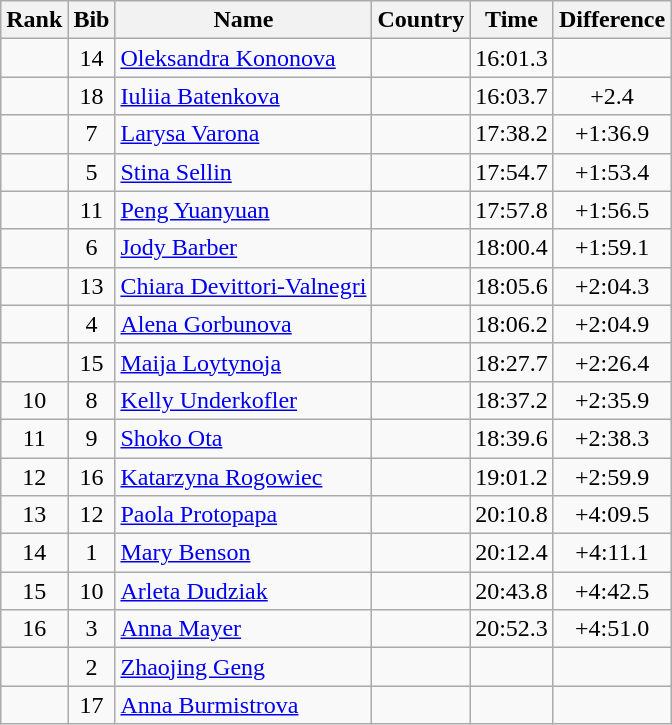<table class="wikitable sortable" style="text-align:center">
<tr>
<th>Rank</th>
<th>Bib</th>
<th>Name</th>
<th>Country</th>
<th>Time</th>
<th>Difference</th>
</tr>
<tr>
<td></td>
<td>14</td>
<td align=left><a href='#'>Oleksandra Kononova</a></td>
<td align=left></td>
<td>16:01.3</td>
<td></td>
</tr>
<tr>
<td></td>
<td>18</td>
<td align=left><a href='#'>Iuliia Batenkova</a></td>
<td align=left></td>
<td>16:03.7</td>
<td>+2.4</td>
</tr>
<tr>
<td></td>
<td>7</td>
<td align=left><a href='#'>Larysa Varona</a></td>
<td align=left></td>
<td>17:38.2</td>
<td>+1:36.9</td>
</tr>
<tr>
<td></td>
<td>5</td>
<td align=left><a href='#'>Stina Sellin</a></td>
<td align=left></td>
<td>17:54.7</td>
<td>+1:53.4</td>
</tr>
<tr>
<td></td>
<td>11</td>
<td align=left><a href='#'>Peng Yuanyuan</a></td>
<td align=left></td>
<td>17:57.8</td>
<td>+1:56.5</td>
</tr>
<tr>
<td></td>
<td>6</td>
<td align=left><a href='#'>Jody Barber</a></td>
<td align=left></td>
<td>18:00.4</td>
<td>+1:59.1</td>
</tr>
<tr>
<td></td>
<td>13</td>
<td align=left><a href='#'>Chiara Devittori-Valnegri</a></td>
<td align=left></td>
<td>18:05.6</td>
<td>+2:04.3</td>
</tr>
<tr>
<td></td>
<td>4</td>
<td align=left><a href='#'>Alena Gorbunova</a></td>
<td align=left></td>
<td>18:06.2</td>
<td>+2:04.9</td>
</tr>
<tr>
<td></td>
<td>15</td>
<td align=left><a href='#'>Maija Loytynoja</a></td>
<td align=left></td>
<td>18:27.7</td>
<td>+2:26.4</td>
</tr>
<tr>
<td>10</td>
<td>8</td>
<td align=left><a href='#'>Kelly Underkofler</a></td>
<td align=left></td>
<td>18:37.2</td>
<td>+2:35.9</td>
</tr>
<tr>
<td>11</td>
<td>9</td>
<td align=left><a href='#'>Shoko Ota</a></td>
<td align=left></td>
<td>18:39.6</td>
<td>+2:38.3</td>
</tr>
<tr>
<td>12</td>
<td>16</td>
<td align=left><a href='#'>Katarzyna Rogowiec</a></td>
<td align=left></td>
<td>19:01.2</td>
<td>+2:59.9</td>
</tr>
<tr>
<td>13</td>
<td>12</td>
<td align=left><a href='#'>Paola Protopapa</a></td>
<td align=left></td>
<td>20:10.8</td>
<td>+4:09.5</td>
</tr>
<tr>
<td>14</td>
<td>1</td>
<td align=left><a href='#'>Mary Benson</a></td>
<td align=left></td>
<td>20:12.4</td>
<td>+4:11.1</td>
</tr>
<tr>
<td>15</td>
<td>10</td>
<td align=left><a href='#'>Arleta Dudziak</a></td>
<td align=left></td>
<td>20:43.8</td>
<td>+4:42.5</td>
</tr>
<tr>
<td>16</td>
<td>3</td>
<td align=left><a href='#'>Anna Mayer</a></td>
<td align=left></td>
<td>20:52.3</td>
<td>+4:51.0</td>
</tr>
<tr>
<td></td>
<td>2</td>
<td align=left><a href='#'>Zhaojing Geng</a></td>
<td align=left></td>
<td></td>
<td></td>
</tr>
<tr>
<td></td>
<td>17</td>
<td align=left><a href='#'>Anna Burmistrova</a></td>
<td align=left></td>
<td></td>
<td></td>
</tr>
</table>
